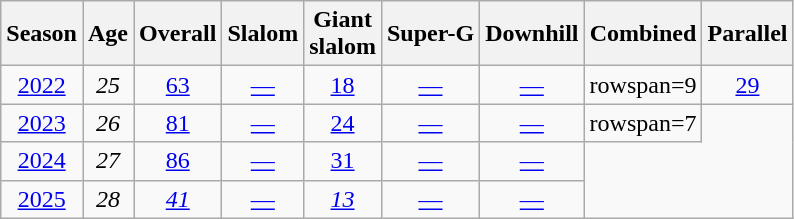<table class=wikitable style="text-align:center">
<tr>
<th>Season</th>
<th>Age</th>
<th>Overall</th>
<th>Slalom</th>
<th>Giant<br>slalom</th>
<th>Super-G</th>
<th>Downhill</th>
<th>Combined</th>
<th>Parallel</th>
</tr>
<tr>
<td><a href='#'>2022</a></td>
<td><em>25</em></td>
<td><a href='#'>63</a></td>
<td><a href='#'>—</a></td>
<td><a href='#'>18</a></td>
<td><a href='#'>—</a></td>
<td><a href='#'>—</a></td>
<td>rowspan=9 </td>
<td><a href='#'>29</a></td>
</tr>
<tr>
<td><a href='#'>2023</a></td>
<td><em>26</em></td>
<td><a href='#'>81</a></td>
<td><a href='#'>—</a></td>
<td><a href='#'>24</a></td>
<td><a href='#'>—</a></td>
<td><a href='#'>—</a></td>
<td>rowspan=7 </td>
</tr>
<tr>
<td><a href='#'>2024</a></td>
<td><em>27</em></td>
<td><a href='#'>86</a></td>
<td><a href='#'>—</a></td>
<td><a href='#'>31</a></td>
<td><a href='#'>—</a></td>
<td><a href='#'>—</a></td>
</tr>
<tr>
<td><a href='#'>2025</a></td>
<td><em>28</em></td>
<td><a href='#'><em>41</em></a></td>
<td><a href='#'>—</a></td>
<td><a href='#'><em>13</em></a></td>
<td><a href='#'>—</a></td>
<td><a href='#'>—</a></td>
</tr>
</table>
